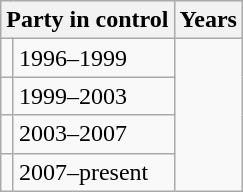<table class="wikitable">
<tr>
<th colspan="2">Party in control</th>
<th>Years</th>
</tr>
<tr>
<td></td>
<td>1996–1999</td>
</tr>
<tr>
<td></td>
<td>1999–2003</td>
</tr>
<tr>
<td></td>
<td>2003–2007</td>
</tr>
<tr>
<td></td>
<td>2007–present</td>
</tr>
</table>
